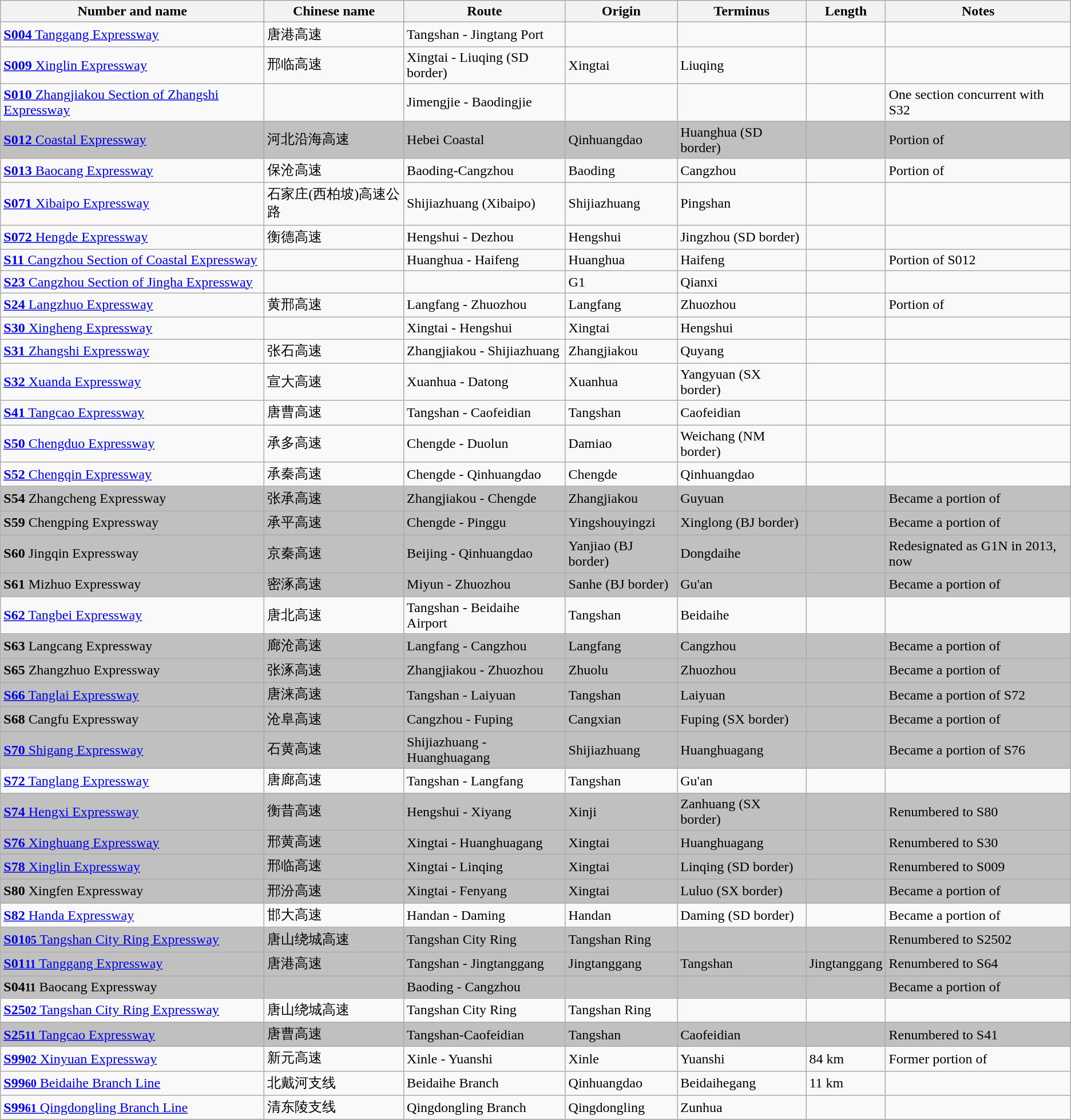<table class="wikitable collapsible">
<tr>
<th>Number and name</th>
<th>Chinese name</th>
<th>Route</th>
<th>Origin</th>
<th>Terminus</th>
<th>Length</th>
<th>Notes</th>
</tr>
<tr>
<td> <a href='#'><strong>S004</strong> Tanggang Expressway</a></td>
<td>唐港高速</td>
<td>Tangshan - Jingtang Port</td>
<td></td>
<td></td>
<td></td>
<td></td>
</tr>
<tr>
<td> <a href='#'><strong>S009</strong> Xinglin Expressway</a></td>
<td>邢临高速</td>
<td>Xingtai - Liuqing (SD border)</td>
<td>Xingtai</td>
<td>Liuqing</td>
<td></td>
<td></td>
</tr>
<tr>
<td> <a href='#'><strong>S010</strong> Zhangjiakou Section of Zhangshi Expressway</a></td>
<td></td>
<td>Jimengjie - Baodingjie</td>
<td></td>
<td></td>
<td></td>
<td>One section concurrent with S32</td>
</tr>
<tr style="background:Silver; color:black;">
<td> <a href='#'><strong>S012</strong> Coastal Expressway</a></td>
<td>河北沿海高速</td>
<td>Hebei Coastal</td>
<td>Qinhuangdao</td>
<td>Huanghua (SD border)</td>
<td></td>
<td>Portion of </td>
</tr>
<tr>
<td> <a href='#'><strong>S013</strong> Baocang Expressway</a></td>
<td>保沧高速</td>
<td>Baoding-Cangzhou</td>
<td>Baoding</td>
<td>Cangzhou</td>
<td></td>
<td>Portion of </td>
</tr>
<tr>
<td> <a href='#'><strong>S071</strong> Xibaipo Expressway</a></td>
<td>石家庄(西柏坡)高速公路</td>
<td>Shijiazhuang (Xibaipo)</td>
<td>Shijiazhuang</td>
<td>Pingshan</td>
<td></td>
<td></td>
</tr>
<tr>
<td> <a href='#'><strong>S072</strong> Hengde Expressway</a></td>
<td>衡德高速</td>
<td>Hengshui - Dezhou</td>
<td>Hengshui</td>
<td>Jingzhou (SD border)</td>
<td></td>
<td></td>
</tr>
<tr>
<td> <a href='#'><strong>S11</strong> Cangzhou Section of Coastal Expressway</a></td>
<td></td>
<td>Huanghua - Haifeng</td>
<td>Huanghua</td>
<td>Haifeng</td>
<td></td>
<td>Portion of S012</td>
</tr>
<tr>
<td> <a href='#'><strong>S23</strong> Cangzhou Section of Jingha Expressway</a></td>
<td></td>
<td></td>
<td>G1</td>
<td>Qianxi</td>
<td></td>
<td></td>
</tr>
<tr>
<td> <a href='#'><strong>S24</strong> Langzhuo Expressway</a></td>
<td>黄邢高速</td>
<td>Langfang - Zhuozhou</td>
<td>Langfang</td>
<td>Zhuozhou</td>
<td></td>
<td>Portion of </td>
</tr>
<tr>
<td> <a href='#'><strong>S30</strong> Xingheng Expressway</a></td>
<td></td>
<td>Xingtai - Hengshui</td>
<td>Xingtai</td>
<td>Hengshui</td>
<td></td>
<td></td>
</tr>
<tr>
<td><a href='#'><strong>S31</strong> Zhangshi Expressway</a></td>
<td>张石高速</td>
<td>Zhangjiakou - Shijiazhuang</td>
<td>Zhangjiakou</td>
<td>Quyang</td>
<td></td>
<td></td>
</tr>
<tr>
<td> <a href='#'><strong>S32</strong> Xuanda Expressway</a></td>
<td>宣大高速</td>
<td>Xuanhua - Datong</td>
<td>Xuanhua</td>
<td>Yangyuan (SX border)</td>
<td></td>
<td></td>
</tr>
<tr>
<td><a href='#'><strong>S41</strong> Tangcao Expressway</a></td>
<td>唐曹高速</td>
<td>Tangshan - Caofeidian</td>
<td>Tangshan</td>
<td>Caofeidian</td>
<td></td>
<td></td>
</tr>
<tr>
<td> <a href='#'><strong>S50</strong> Chengduo Expressway</a></td>
<td>承多高速</td>
<td>Chengde - Duolun</td>
<td>Damiao</td>
<td>Weichang (NM border)</td>
<td></td>
<td></td>
</tr>
<tr>
<td> <a href='#'><strong>S52</strong> Chengqin Expressway</a></td>
<td>承秦高速</td>
<td>Chengde - Qinhuangdao</td>
<td>Chengde</td>
<td>Qinhuangdao</td>
<td></td>
<td></td>
</tr>
<tr style="background:Silver; color:black;">
<td><strong>S54</strong> Zhangcheng Expressway</td>
<td>张承高速</td>
<td>Zhangjiakou - Chengde</td>
<td>Zhangjiakou</td>
<td>Guyuan</td>
<td></td>
<td>Became a portion of </td>
</tr>
<tr style="background:Silver; color:black;">
<td><strong>S59</strong> Chengping Expressway</td>
<td>承平高速</td>
<td>Chengde - Pinggu</td>
<td>Yingshouyingzi</td>
<td>Xinglong (BJ border)</td>
<td></td>
<td>Became a portion of </td>
</tr>
<tr style="background:Silver; color:black;">
<td> <strong>S60</strong> Jingqin Expressway</td>
<td>京秦高速</td>
<td>Beijing - Qinhuangdao</td>
<td>Yanjiao (BJ border)</td>
<td>Dongdaihe</td>
<td></td>
<td>Redesignated as G1N in 2013, now </td>
</tr>
<tr style="background:Silver; color:black;">
<td><strong>S61</strong> Mizhuo Expressway</td>
<td>密涿高速</td>
<td>Miyun - Zhuozhou</td>
<td>Sanhe (BJ border)</td>
<td>Gu'an</td>
<td></td>
<td>Became a portion of </td>
</tr>
<tr>
<td> <a href='#'><strong>S62</strong> Tangbei Expressway</a></td>
<td>唐北高速</td>
<td>Tangshan - Beidaihe Airport</td>
<td>Tangshan</td>
<td>Beidaihe</td>
<td></td>
<td></td>
</tr>
<tr style="background:Silver; color:black;">
<td><strong>S63</strong> Langcang Expressway</td>
<td>廊沧高速</td>
<td>Langfang - Cangzhou</td>
<td>Langfang</td>
<td>Cangzhou</td>
<td></td>
<td>Became a portion of </td>
</tr>
<tr style="background:Silver; color:black;">
<td><strong>S65</strong> Zhangzhuo Expressway</td>
<td>张涿高速</td>
<td>Zhangjiakou - Zhuozhou</td>
<td>Zhuolu</td>
<td>Zhuozhou</td>
<td></td>
<td>Became a portion of </td>
</tr>
<tr style="background:Silver; color:black;">
<td><a href='#'><strong>S66</strong> Tanglai Expressway</a></td>
<td>唐涞高速</td>
<td>Tangshan - Laiyuan</td>
<td>Tangshan</td>
<td>Laiyuan</td>
<td></td>
<td>Became a portion of S72</td>
</tr>
<tr style="background:Silver; color:black;">
<td><strong>S68</strong> Cangfu Expressway</td>
<td>沧阜高速</td>
<td>Cangzhou - Fuping</td>
<td>Cangxian</td>
<td>Fuping (SX border)</td>
<td></td>
<td>Became a portion of </td>
</tr>
<tr style="background:Silver; color:black;">
<td><a href='#'><strong>S70</strong> Shigang Expressway</a></td>
<td>石黄高速</td>
<td>Shijiazhuang - Huanghuagang</td>
<td>Shijiazhuang</td>
<td>Huanghuagang</td>
<td></td>
<td>Became a portion of S76</td>
</tr>
<tr>
<td> <a href='#'><strong>S72</strong> Tanglang Expressway</a></td>
<td>唐廊高速</td>
<td>Tangshan - Langfang</td>
<td>Tangshan</td>
<td>Gu'an</td>
<td></td>
<td></td>
</tr>
<tr style="background:Silver; color:black;">
<td><a href='#'><strong>S74</strong> Hengxi Expressway</a></td>
<td>衡昔高速</td>
<td>Hengshui - Xiyang</td>
<td>Xinji</td>
<td>Zanhuang (SX border)</td>
<td></td>
<td>Renumbered to S80</td>
</tr>
<tr style="background:Silver; color:black;">
<td><a href='#'><strong>S76</strong> Xinghuang Expressway</a></td>
<td>邢黄高速</td>
<td>Xingtai - Huanghuagang</td>
<td>Xingtai</td>
<td>Huanghuagang</td>
<td></td>
<td>Renumbered to S30</td>
</tr>
<tr style="background:Silver; color:black;">
<td><a href='#'><strong>S78</strong> Xinglin Expressway</a></td>
<td>邢临高速</td>
<td>Xingtai - Linqing</td>
<td>Xingtai</td>
<td>Linqing (SD border)</td>
<td></td>
<td>Renumbered to S009</td>
</tr>
<tr style="background:Silver; color:black;">
<td><strong>S80</strong> Xingfen Expressway</td>
<td>邢汾高速</td>
<td>Xingtai - Fenyang</td>
<td>Xingtai</td>
<td>Luluo (SX border)</td>
<td></td>
<td>Became a portion of </td>
</tr>
<tr>
<td><a href='#'><strong>S82</strong> Handa Expressway</a></td>
<td>邯大高速</td>
<td>Handan - Daming</td>
<td>Handan</td>
<td>Daming (SD border)</td>
<td></td>
<td>Became a portion of </td>
</tr>
<tr style="background:Silver; color:black;">
<td> <a href='#'><strong>S01<small>05</small></strong> Tangshan City Ring Expressway</a></td>
<td>唐山绕城高速</td>
<td>Tangshan City Ring</td>
<td>Tangshan Ring</td>
<td></td>
<td></td>
<td>Renumbered to S2502</td>
</tr>
<tr style="background:Silver; color:black;">
<td><a href='#'><strong>S01<small>11</small></strong> Tanggang Expressway</a></td>
<td>唐港高速</td>
<td>Tangshan - Jingtanggang</td>
<td>Jingtanggang</td>
<td>Tangshan</td>
<td>Jingtanggang</td>
<td>Renumbered to S64</td>
</tr>
<tr style="background:Silver; color:black;">
<td><strong>S04<small>11</small></strong> Baocang Expressway</td>
<td></td>
<td>Baoding - Cangzhou</td>
<td></td>
<td></td>
<td></td>
<td>Became a portion of </td>
</tr>
<tr>
<td><a href='#'><strong>S25<small>02</small></strong> Tangshan City Ring Expressway</a></td>
<td>唐山绕城高速</td>
<td>Tangshan City Ring</td>
<td>Tangshan Ring</td>
<td></td>
<td></td>
<td></td>
</tr>
<tr style="background:Silver; color:black;">
<td><a href='#'><strong>S25<small>11</small></strong> Tangcao Expressway</a></td>
<td>唐曹高速</td>
<td>Tangshan-Caofeidian</td>
<td>Tangshan</td>
<td>Caofeidian</td>
<td></td>
<td>Renumbered to S41</td>
</tr>
<tr>
<td> <a href='#'><strong>S99<small>02</small></strong> Xinyuan Expressway</a></td>
<td>新元高速</td>
<td>Xinle - Yuanshi</td>
<td>Xinle</td>
<td>Yuanshi</td>
<td>84 km</td>
<td>Former portion of </td>
</tr>
<tr>
<td> <a href='#'><strong>S99<small>60</small></strong> Beidaihe Branch Line</a></td>
<td>北戴河支线</td>
<td>Beidaihe Branch</td>
<td>Qinhuangdao</td>
<td>Beidaihegang</td>
<td>11 km</td>
<td></td>
</tr>
<tr>
<td> <a href='#'><strong>S99<small>61</small></strong> Qingdongling Branch Line</a></td>
<td>清东陵支线</td>
<td>Qingdongling Branch</td>
<td>Qingdongling</td>
<td>Zunhua</td>
<td></td>
<td></td>
</tr>
<tr>
</tr>
</table>
